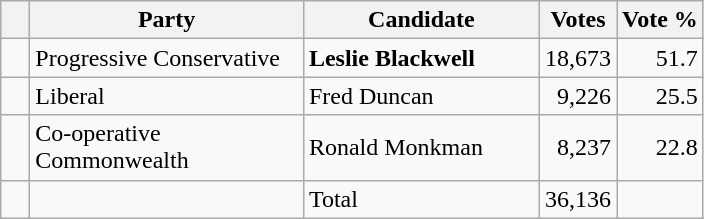<table class="wikitable">
<tr>
<th></th>
<th scope="col" width="175">Party</th>
<th scope="col" width="150">Candidate</th>
<th>Votes</th>
<th>Vote %</th>
</tr>
<tr>
<td>   </td>
<td>Progressive Conservative</td>
<td><strong>Leslie Blackwell</strong></td>
<td align=right>18,673</td>
<td align=right>51.7</td>
</tr>
<tr>
<td>   </td>
<td>Liberal</td>
<td>Fred Duncan</td>
<td align=right>9,226</td>
<td align=right>25.5</td>
</tr>
<tr>
<td>   </td>
<td>Co-operative Commonwealth</td>
<td>Ronald Monkman</td>
<td align=right>8,237</td>
<td align=right>22.8</td>
</tr>
<tr>
<td></td>
<td></td>
<td>Total</td>
<td align=right>36,136</td>
<td></td>
</tr>
</table>
